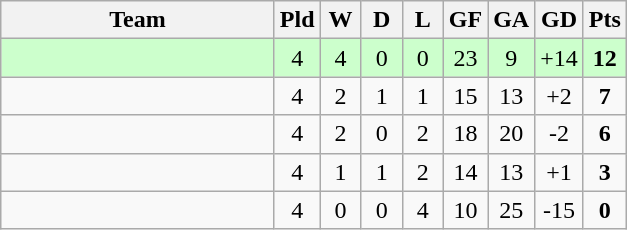<table class="wikitable" style="text-align:center;">
<tr>
<th width=175>Team</th>
<th width=20 abbr="Played">Pld</th>
<th width=20 abbr="Won">W</th>
<th width=20 abbr="Drawn">D</th>
<th width=20 abbr="Lost">L</th>
<th width=20 abbr="Goals for">GF</th>
<th width=20 abbr="Goals against">GA</th>
<th width=20 abbr="Goal difference">GD</th>
<th width=20 abbr="Points">Pts</th>
</tr>
<tr bgcolor=#ccffcc>
<td align=left></td>
<td>4</td>
<td>4</td>
<td>0</td>
<td>0</td>
<td>23</td>
<td>9</td>
<td>+14</td>
<td><strong>12</strong></td>
</tr>
<tr>
<td align=left></td>
<td>4</td>
<td>2</td>
<td>1</td>
<td>1</td>
<td>15</td>
<td>13</td>
<td>+2</td>
<td><strong>7</strong></td>
</tr>
<tr>
<td align=left></td>
<td>4</td>
<td>2</td>
<td>0</td>
<td>2</td>
<td>18</td>
<td>20</td>
<td>-2</td>
<td><strong>6</strong></td>
</tr>
<tr>
<td align=left></td>
<td>4</td>
<td>1</td>
<td>1</td>
<td>2</td>
<td>14</td>
<td>13</td>
<td>+1</td>
<td><strong>3</strong></td>
</tr>
<tr>
<td align=left></td>
<td>4</td>
<td>0</td>
<td>0</td>
<td>4</td>
<td>10</td>
<td>25</td>
<td>-15</td>
<td><strong>0</strong></td>
</tr>
</table>
